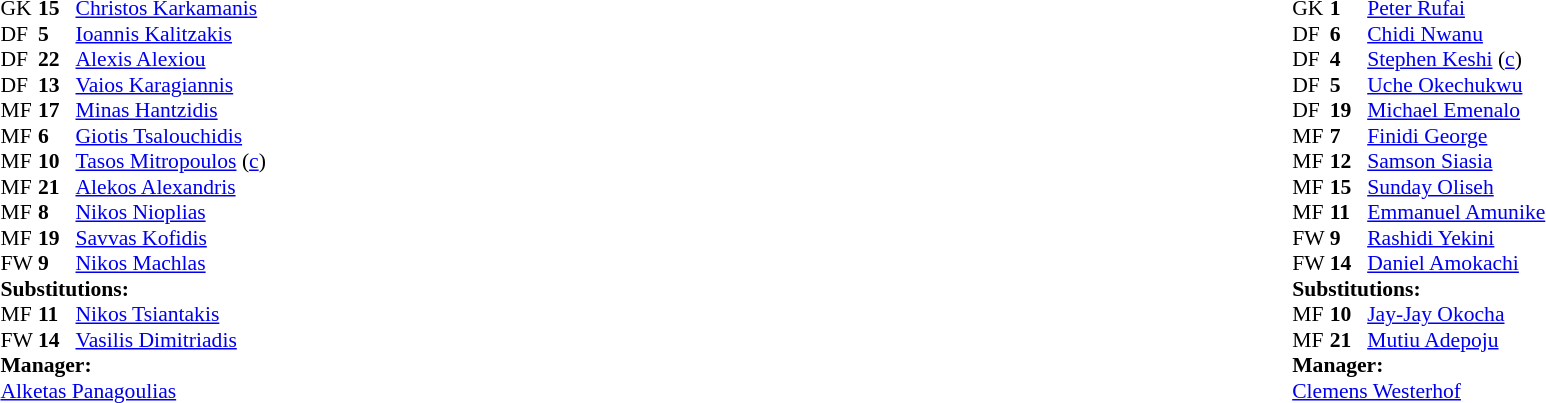<table width="100%">
<tr>
<td valign="top" width="50%"><br><table style="font-size: 90%" cellspacing="0" cellpadding="0">
<tr>
<th width="25"></th>
<th width="25"></th>
</tr>
<tr>
<td>GK</td>
<td><strong>15</strong></td>
<td><a href='#'>Christos Karkamanis</a></td>
</tr>
<tr>
<td>DF</td>
<td><strong>5</strong></td>
<td><a href='#'>Ioannis Kalitzakis</a></td>
<td></td>
</tr>
<tr>
<td>DF</td>
<td><strong>22</strong></td>
<td><a href='#'>Alexis Alexiou</a></td>
</tr>
<tr>
<td>DF</td>
<td><strong>13</strong></td>
<td><a href='#'>Vaios Karagiannis</a></td>
</tr>
<tr>
<td>MF</td>
<td><strong>17</strong></td>
<td><a href='#'>Minas Hantzidis</a></td>
</tr>
<tr>
<td>MF</td>
<td><strong>6</strong></td>
<td><a href='#'>Giotis Tsalouchidis</a></td>
</tr>
<tr>
<td>MF</td>
<td><strong>10</strong></td>
<td><a href='#'>Tasos Mitropoulos</a> (<a href='#'>c</a>)</td>
<td></td>
<td></td>
</tr>
<tr>
<td>MF</td>
<td><strong>21</strong></td>
<td><a href='#'>Alekos Alexandris</a></td>
</tr>
<tr>
<td>MF</td>
<td><strong>8</strong></td>
<td><a href='#'>Nikos Nioplias</a></td>
</tr>
<tr>
<td>MF</td>
<td><strong>19</strong></td>
<td><a href='#'>Savvas Kofidis</a></td>
</tr>
<tr>
<td>FW</td>
<td><strong>9</strong></td>
<td><a href='#'>Nikos Machlas</a></td>
<td></td>
<td></td>
</tr>
<tr>
<td colspan=3><strong>Substitutions:</strong></td>
</tr>
<tr>
<td>MF</td>
<td><strong>11</strong></td>
<td><a href='#'>Nikos Tsiantakis</a></td>
<td></td>
<td></td>
</tr>
<tr>
<td>FW</td>
<td><strong>14</strong></td>
<td><a href='#'>Vasilis Dimitriadis</a></td>
<td></td>
<td></td>
</tr>
<tr>
<td colspan=3><strong>Manager:</strong></td>
</tr>
<tr>
<td colspan="4"><a href='#'>Alketas Panagoulias</a></td>
</tr>
</table>
</td>
<td valign="top"></td>
<td valign="top" width="50%"><br><table style="font-size: 90%" cellspacing="0" cellpadding="0" align=center>
<tr>
<th width="25"></th>
<th width="25"></th>
</tr>
<tr>
<td>GK</td>
<td><strong>1</strong></td>
<td><a href='#'>Peter Rufai</a></td>
</tr>
<tr>
<td>DF</td>
<td><strong>6</strong></td>
<td><a href='#'>Chidi Nwanu</a></td>
</tr>
<tr>
<td>DF</td>
<td><strong>4</strong></td>
<td><a href='#'>Stephen Keshi</a> (<a href='#'>c</a>)</td>
<td></td>
</tr>
<tr>
<td>DF</td>
<td><strong>5</strong></td>
<td><a href='#'>Uche Okechukwu</a></td>
</tr>
<tr>
<td>DF</td>
<td><strong>19</strong></td>
<td><a href='#'>Michael Emenalo</a></td>
</tr>
<tr>
<td>MF</td>
<td><strong>7</strong></td>
<td><a href='#'>Finidi George</a></td>
<td></td>
<td></td>
</tr>
<tr>
<td>MF</td>
<td><strong>12</strong></td>
<td><a href='#'>Samson Siasia</a></td>
</tr>
<tr>
<td>MF</td>
<td><strong>15</strong></td>
<td><a href='#'>Sunday Oliseh</a></td>
<td></td>
</tr>
<tr>
<td>MF</td>
<td><strong>11</strong></td>
<td><a href='#'>Emmanuel Amunike</a></td>
</tr>
<tr>
<td>FW</td>
<td><strong>9</strong></td>
<td><a href='#'>Rashidi Yekini</a></td>
<td></td>
<td></td>
</tr>
<tr>
<td>FW</td>
<td><strong>14</strong></td>
<td><a href='#'>Daniel Amokachi</a></td>
</tr>
<tr>
<td colspan=3><strong>Substitutions:</strong></td>
</tr>
<tr>
<td>MF</td>
<td><strong>10</strong></td>
<td><a href='#'>Jay-Jay Okocha</a></td>
<td></td>
<td></td>
</tr>
<tr>
<td>MF</td>
<td><strong>21</strong></td>
<td><a href='#'>Mutiu Adepoju</a></td>
<td></td>
<td></td>
</tr>
<tr>
<td colspan=3><strong>Manager:</strong></td>
</tr>
<tr>
<td colspan="4"> <a href='#'>Clemens Westerhof</a></td>
</tr>
</table>
</td>
</tr>
</table>
